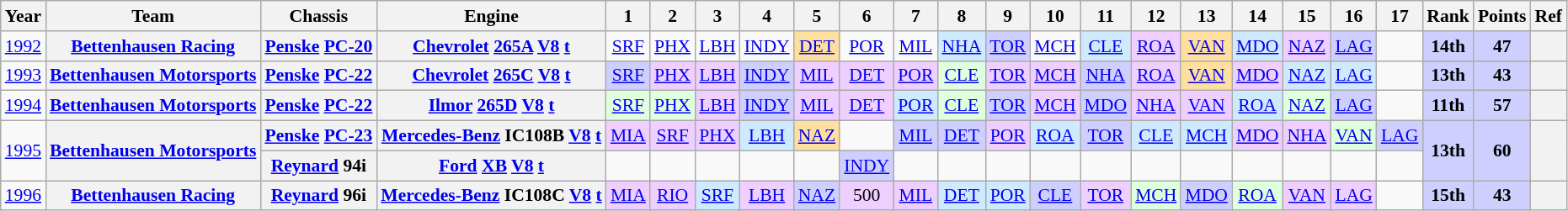<table class="wikitable" style="text-align:center; font-size:90%">
<tr>
<th>Year</th>
<th>Team</th>
<th>Chassis</th>
<th>Engine</th>
<th>1</th>
<th>2</th>
<th>3</th>
<th>4</th>
<th>5</th>
<th>6</th>
<th>7</th>
<th>8</th>
<th>9</th>
<th>10</th>
<th>11</th>
<th>12</th>
<th>13</th>
<th>14</th>
<th>15</th>
<th>16</th>
<th>17</th>
<th>Rank</th>
<th>Points</th>
<th>Ref</th>
</tr>
<tr>
<td><a href='#'>1992</a></td>
<th><a href='#'>Bettenhausen Racing</a></th>
<th><a href='#'>Penske</a> <a href='#'>PC-20</a></th>
<th><a href='#'>Chevrolet</a> <a href='#'>265A</a> <a href='#'>V8</a> <a href='#'>t</a></th>
<td><a href='#'>SRF</a></td>
<td><a href='#'>PHX</a></td>
<td><a href='#'>LBH</a></td>
<td><a href='#'>INDY</a></td>
<td style="background:#FFDF9F;"><a href='#'>DET</a><br></td>
<td><a href='#'>POR</a></td>
<td><a href='#'>MIL</a></td>
<td style="background:#CFEAFF;"><a href='#'>NHA</a><br></td>
<td style="background:#CFCFFF;"><a href='#'>TOR</a><br></td>
<td><a href='#'>MCH</a></td>
<td style="background:#CFEAFF;"><a href='#'>CLE</a><br></td>
<td style="background:#EFCFFF;"><a href='#'>ROA</a><br></td>
<td style="background:#FFDF9F;"><a href='#'>VAN</a><br></td>
<td style="background:#CFEAFF;"><a href='#'>MDO</a><br></td>
<td style="background:#EFCFFF;"><a href='#'>NAZ</a><br></td>
<td style="background:#CFCFFF;"><a href='#'>LAG</a><br></td>
<td></td>
<td style="background:#CFCFFF;"><strong>14th</strong></td>
<td style="background:#CFCFFF;"><strong>47</strong></td>
<th></th>
</tr>
<tr>
<td><a href='#'>1993</a></td>
<th><a href='#'>Bettenhausen Motorsports</a></th>
<th><a href='#'>Penske</a> <a href='#'>PC-22</a></th>
<th><a href='#'>Chevrolet</a> <a href='#'>265C</a> <a href='#'>V8</a> <a href='#'>t</a></th>
<td style="background:#CFCFFF;"><a href='#'>SRF</a><br></td>
<td style="background:#EFCFFF;"><a href='#'>PHX</a><br></td>
<td style="background:#EFCFFF;"><a href='#'>LBH</a><br></td>
<td style="background:#CFCFFF;"><a href='#'>INDY</a><br></td>
<td style="background:#EFCFFF;"><a href='#'>MIL</a><br></td>
<td style="background:#EFCFFF;"><a href='#'>DET</a><br></td>
<td style="background:#EFCFFF;"><a href='#'>POR</a><br></td>
<td style="background:#DFFFDF;"><a href='#'>CLE</a><br></td>
<td style="background:#EFCFFF;"><a href='#'>TOR</a><br></td>
<td style="background:#EFCFFF;"><a href='#'>MCH</a><br></td>
<td style="background:#CFCFFF;"><a href='#'>NHA</a><br></td>
<td style="background:#EFCFFF;"><a href='#'>ROA</a><br></td>
<td style="background:#FFDF9F;"><a href='#'>VAN</a><br></td>
<td style="background:#EFCFFF;"><a href='#'>MDO</a><br></td>
<td style="background:#CFEAFF;"><a href='#'>NAZ</a><br></td>
<td style="background:#CFEAFF;"><a href='#'>LAG</a><br></td>
<td></td>
<td style="background:#CFCFFF;"><strong>13th</strong></td>
<td style="background:#CFCFFF;"><strong>43</strong></td>
<th></th>
</tr>
<tr>
<td><a href='#'>1994</a></td>
<th><a href='#'>Bettenhausen Motorsports</a></th>
<th><a href='#'>Penske</a> <a href='#'>PC-22</a></th>
<th><a href='#'>Ilmor</a> <a href='#'>265D</a> <a href='#'>V8</a> <a href='#'>t</a></th>
<td style="background:#DFFFDF;"><a href='#'>SRF</a><br></td>
<td style="background:#DFFFDF;"><a href='#'>PHX</a><br></td>
<td style="background:#EFCFFF;"><a href='#'>LBH</a><br></td>
<td style="background:#CFCFFF;"><a href='#'>INDY</a><br></td>
<td style="background:#EFCFFF;"><a href='#'>MIL</a><br></td>
<td style="background:#EFCFFF;"><a href='#'>DET</a><br></td>
<td style="background:#CFEAFF;"><a href='#'>POR</a><br></td>
<td style="background:#DFFFDF;"><a href='#'>CLE</a><br></td>
<td style="background:#CFCFFF;"><a href='#'>TOR</a><br></td>
<td style="background:#EFCFFF;"><a href='#'>MCH</a><br></td>
<td style="background:#CFCFFF;"><a href='#'>MDO</a><br></td>
<td style="background:#EFCFFF;"><a href='#'>NHA</a><br></td>
<td style="background:#EFCFFF;"><a href='#'>VAN</a><br></td>
<td style="background:#CFEAFF;"><a href='#'>ROA</a><br></td>
<td style="background:#DFFFDF;"><a href='#'>NAZ</a><br></td>
<td style="background:#CFCFFF;"><a href='#'>LAG</a><br></td>
<td></td>
<td style="background:#CFCFFF;"><strong>11th</strong></td>
<td style="background:#CFCFFF;"><strong>57</strong></td>
<th></th>
</tr>
<tr>
<td rowspan="2"><a href='#'>1995</a></td>
<th rowspan="2"><a href='#'>Bettenhausen Motorsports</a></th>
<th><a href='#'>Penske</a> <a href='#'>PC-23</a></th>
<th><a href='#'>Mercedes-Benz</a> IC108B <a href='#'>V8</a> <a href='#'>t</a></th>
<td style="background:#EFCFFF;"><a href='#'>MIA</a><br></td>
<td style="background:#EFCFFF;"><a href='#'>SRF</a><br></td>
<td style="background:#EFCFFF;"><a href='#'>PHX</a><br></td>
<td style="background:#CFEAFF;"><a href='#'>LBH</a><br></td>
<td style="background:#FFDF9F;"><a href='#'>NAZ</a><br></td>
<td></td>
<td style="background:#CFCFFF;"><a href='#'>MIL</a><br></td>
<td style="background:#CFCFFF;"><a href='#'>DET</a><br></td>
<td style="background:#EFCFFF;"><a href='#'>POR</a><br></td>
<td style="background:#CFEAFF;"><a href='#'>ROA</a><br></td>
<td style="background:#CFCFFF;"><a href='#'>TOR</a><br></td>
<td style="background:#CFEAFF;"><a href='#'>CLE</a><br></td>
<td style="background:#CFEAFF;"><a href='#'>MCH</a><br></td>
<td style="background:#EFCFFF;"><a href='#'>MDO</a><br></td>
<td style="background:#EFCFFF;"><a href='#'>NHA</a><br></td>
<td style="background:#DFFFDF;"><a href='#'>VAN</a><br></td>
<td style="background:#CFCFFF;"><a href='#'>LAG</a><br></td>
<td rowspan="2" style="background:#CFCFFF;"><strong>13th</strong></td>
<td rowspan="2" style="background:#CFCFFF;"><strong>60</strong></td>
<th rowspan=2></th>
</tr>
<tr>
<th><a href='#'>Reynard</a> 94i</th>
<th><a href='#'>Ford</a> <a href='#'>XB</a> <a href='#'>V8</a> <a href='#'>t</a></th>
<td></td>
<td></td>
<td></td>
<td></td>
<td></td>
<td style="background:#CFCFFF;"><a href='#'>INDY</a><br></td>
<td></td>
<td></td>
<td></td>
<td></td>
<td></td>
<td></td>
<td></td>
<td></td>
<td></td>
<td></td>
<td></td>
</tr>
<tr>
<td><a href='#'>1996</a></td>
<th><a href='#'>Bettenhausen Racing</a></th>
<th><a href='#'>Reynard</a> 96i</th>
<th><a href='#'>Mercedes-Benz</a> IC108C <a href='#'>V8</a> <a href='#'>t</a></th>
<td style="background:#EFCFFF;"><a href='#'>MIA</a><br></td>
<td style="background:#EFCFFF;"><a href='#'>RIO</a><br></td>
<td style="background:#CFEAFF;"><a href='#'>SRF</a><br></td>
<td style="background:#EFCFFF;"><a href='#'>LBH</a><br></td>
<td style="background:#CFCFFF;"><a href='#'>NAZ</a><br></td>
<td style="background:#EFCFFF;">500<br></td>
<td style="background:#EFCFFF;"><a href='#'>MIL</a><br></td>
<td style="background:#CFEAFF;"><a href='#'>DET</a><br></td>
<td style="background:#CFEAFF;"><a href='#'>POR</a><br></td>
<td style="background:#CFCFFF;"><a href='#'>CLE</a><br></td>
<td style="background:#EFCFFF;"><a href='#'>TOR</a><br></td>
<td style="background:#DFFFDF;"><a href='#'>MCH</a><br></td>
<td style="background:#CFCFFF;"><a href='#'>MDO</a><br></td>
<td style="background:#DFFFDF;"><a href='#'>ROA</a><br></td>
<td style="background:#EFCFFF;"><a href='#'>VAN</a><br></td>
<td style="background:#EFCFFF;"><a href='#'>LAG</a><br></td>
<td></td>
<td style="background:#CFCFFF;"><strong>15th</strong></td>
<td style="background:#CFCFFF;"><strong>43</strong></td>
<th></th>
</tr>
</table>
